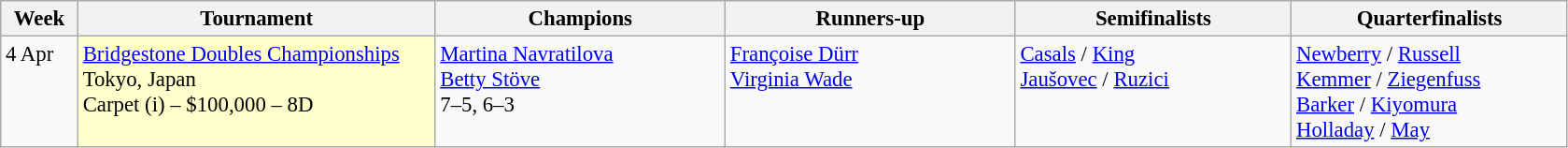<table class=wikitable style=font-size:95%>
<tr>
<th style="width:48px;">Week</th>
<th style="width:248px;">Tournament</th>
<th style="width:200px;">Champions</th>
<th style="width:200px;">Runners-up</th>
<th style="width:190px;">Semifinalists</th>
<th style="width:190px;">Quarterfinalists</th>
</tr>
<tr valign="top">
<td rowspan=1>4 Apr</td>
<td rowspan=1 bgcolor=#ffc><a href='#'>Bridgestone Doubles Championships</a><br> Tokyo, Japan<br>Carpet (i) – $100,000 – 8D</td>
<td> <a href='#'>Martina Navratilova</a><br>  <a href='#'>Betty Stöve</a><br> 7–5, 6–3</td>
<td> <a href='#'>Françoise Dürr</a><br>  <a href='#'>Virginia Wade</a></td>
<td rowspan=1> <a href='#'>Casals</a> /  <a href='#'>King</a><br> <a href='#'>Jaušovec</a> /   <a href='#'>Ruzici</a></td>
<td rowspan=1> <a href='#'>Newberry</a> /   <a href='#'>Russell</a><br> <a href='#'>Kemmer</a> /  <a href='#'>Ziegenfuss</a><br> <a href='#'>Barker</a> /  <a href='#'>Kiyomura</a><br> <a href='#'>Holladay</a> /  <a href='#'>May</a></td>
</tr>
</table>
